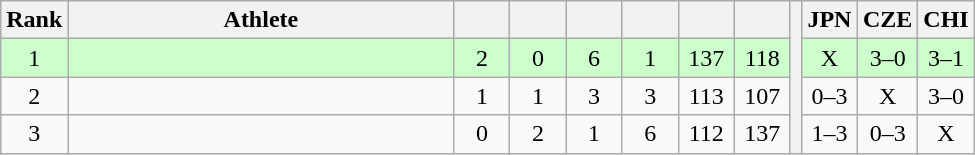<table class="wikitable" style="text-align:center">
<tr>
<th>Rank</th>
<th width=250>Athlete</th>
<th width=30></th>
<th width=30></th>
<th width=30></th>
<th width=30></th>
<th width=30></th>
<th width=30></th>
<th rowspan=4></th>
<th width=30>JPN</th>
<th width=30>CZE</th>
<th width=30>CHI</th>
</tr>
<tr bgcolor=#ccffcc>
<td>1</td>
<td align=left></td>
<td>2</td>
<td>0</td>
<td>6</td>
<td>1</td>
<td>137</td>
<td>118</td>
<td>X</td>
<td>3–0</td>
<td>3–1</td>
</tr>
<tr>
<td>2</td>
<td align=left></td>
<td>1</td>
<td>1</td>
<td>3</td>
<td>3</td>
<td>113</td>
<td>107</td>
<td>0–3</td>
<td>X</td>
<td>3–0</td>
</tr>
<tr>
<td>3</td>
<td align=left></td>
<td>0</td>
<td>2</td>
<td>1</td>
<td>6</td>
<td>112</td>
<td>137</td>
<td>1–3</td>
<td>0–3</td>
<td>X</td>
</tr>
</table>
